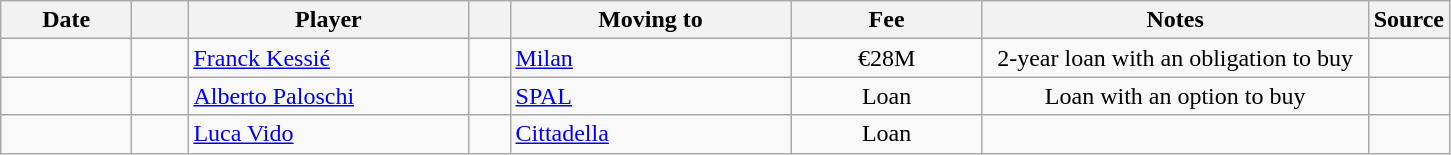<table class="wikitable sortable">
<tr>
<th style="width:80px;">Date</th>
<th style="width:30px;"></th>
<th style="width:180px;">Player</th>
<th style="width:20px;"></th>
<th style="width:180px;">Moving to</th>
<th style="width:120px;" class="unsortable">Fee</th>
<th style="width:250px;" class="unsortable">Notes</th>
<th style="width:20px;">Source</th>
</tr>
<tr>
<td></td>
<td align=center></td>
<td> <a href='#'>Franck Kessié</a></td>
<td align=center></td>
<td> <a href='#'>Milan</a></td>
<td align=center>€28M</td>
<td align=center>2-year loan with an obligation to buy</td>
<td></td>
</tr>
<tr>
<td></td>
<td align=center></td>
<td> <a href='#'>Alberto Paloschi</a></td>
<td align=center></td>
<td> <a href='#'>SPAL</a></td>
<td align=center>Loan</td>
<td align=center>Loan with an option to buy</td>
<td></td>
</tr>
<tr>
<td></td>
<td align=center></td>
<td> <a href='#'>Luca Vido</a></td>
<td align=center></td>
<td> <a href='#'>Cittadella</a></td>
<td align=center>Loan</td>
<td align=center></td>
<td></td>
</tr>
</table>
